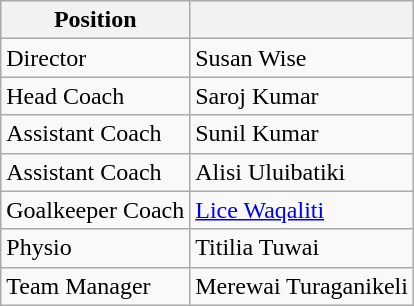<table class="wikitable">
<tr>
<th>Position</th>
<th></th>
</tr>
<tr>
<td>Director</td>
<td> Susan Wise</td>
</tr>
<tr>
<td>Head Coach</td>
<td> Saroj Kumar</td>
</tr>
<tr>
<td>Assistant Coach</td>
<td> Sunil Kumar</td>
</tr>
<tr>
<td>Assistant Coach</td>
<td> Alisi Uluibatiki</td>
</tr>
<tr>
<td>Goalkeeper Coach</td>
<td> <a href='#'>Lice Waqaliti</a></td>
</tr>
<tr>
<td>Physio</td>
<td> Titilia Tuwai</td>
</tr>
<tr>
<td>Team Manager</td>
<td> Merewai Turaganikeli</td>
</tr>
</table>
